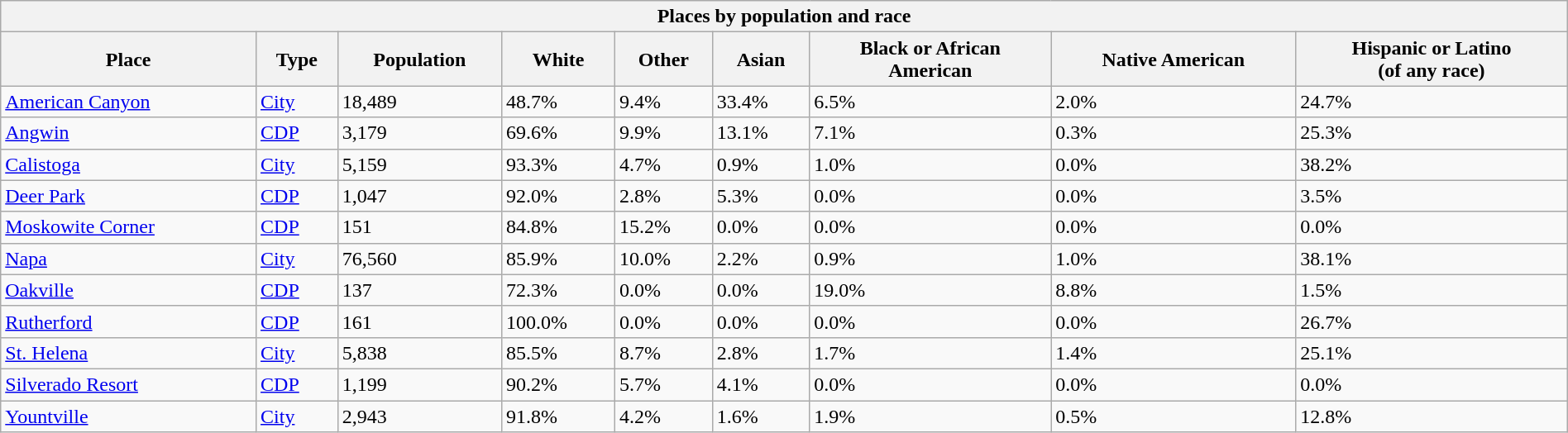<table class="wikitable collapsible collapsed sortable" style="width: 100%;">
<tr>
<th colspan=9>Places by population and race</th>
</tr>
<tr>
<th>Place</th>
<th>Type</th>
<th data-sort-type="number">Population</th>
<th data-sort-type="number">White</th>
<th data-sort-type="number">Other<br></th>
<th data-sort-type="number">Asian</th>
<th data-sort-type="number">Black or African<br>American</th>
<th data-sort-type="number">Native American<br></th>
<th data-sort-type="number">Hispanic or Latino<br>(of any race)</th>
</tr>
<tr>
<td><a href='#'>American Canyon</a></td>
<td><a href='#'>City</a></td>
<td>18,489</td>
<td>48.7%</td>
<td>9.4%</td>
<td>33.4%</td>
<td>6.5%</td>
<td>2.0%</td>
<td>24.7%</td>
</tr>
<tr>
<td><a href='#'>Angwin</a></td>
<td><a href='#'>CDP</a></td>
<td>3,179</td>
<td>69.6%</td>
<td>9.9%</td>
<td>13.1%</td>
<td>7.1%</td>
<td>0.3%</td>
<td>25.3%</td>
</tr>
<tr>
<td><a href='#'>Calistoga</a></td>
<td><a href='#'>City</a></td>
<td>5,159</td>
<td>93.3%</td>
<td>4.7%</td>
<td>0.9%</td>
<td>1.0%</td>
<td>0.0%</td>
<td>38.2%</td>
</tr>
<tr>
<td><a href='#'>Deer Park</a></td>
<td><a href='#'>CDP</a></td>
<td>1,047</td>
<td>92.0%</td>
<td>2.8%</td>
<td>5.3%</td>
<td>0.0%</td>
<td>0.0%</td>
<td>3.5%</td>
</tr>
<tr>
<td><a href='#'>Moskowite Corner</a></td>
<td><a href='#'>CDP</a></td>
<td>151</td>
<td>84.8%</td>
<td>15.2%</td>
<td>0.0%</td>
<td>0.0%</td>
<td>0.0%</td>
<td>0.0%</td>
</tr>
<tr>
<td><a href='#'>Napa</a></td>
<td><a href='#'>City</a></td>
<td>76,560</td>
<td>85.9%</td>
<td>10.0%</td>
<td>2.2%</td>
<td>0.9%</td>
<td>1.0%</td>
<td>38.1%</td>
</tr>
<tr>
<td><a href='#'>Oakville</a></td>
<td><a href='#'>CDP</a></td>
<td>137</td>
<td>72.3%</td>
<td>0.0%</td>
<td>0.0%</td>
<td>19.0%</td>
<td>8.8%</td>
<td>1.5%</td>
</tr>
<tr>
<td><a href='#'>Rutherford</a></td>
<td><a href='#'>CDP</a></td>
<td>161</td>
<td>100.0%</td>
<td>0.0%</td>
<td>0.0%</td>
<td>0.0%</td>
<td>0.0%</td>
<td>26.7%</td>
</tr>
<tr>
<td><a href='#'>St. Helena</a></td>
<td><a href='#'>City</a></td>
<td>5,838</td>
<td>85.5%</td>
<td>8.7%</td>
<td>2.8%</td>
<td>1.7%</td>
<td>1.4%</td>
<td>25.1%</td>
</tr>
<tr>
<td><a href='#'>Silverado Resort</a></td>
<td><a href='#'>CDP</a></td>
<td>1,199</td>
<td>90.2%</td>
<td>5.7%</td>
<td>4.1%</td>
<td>0.0%</td>
<td>0.0%</td>
<td>0.0%</td>
</tr>
<tr>
<td><a href='#'>Yountville</a></td>
<td><a href='#'>City</a></td>
<td>2,943</td>
<td>91.8%</td>
<td>4.2%</td>
<td>1.6%</td>
<td>1.9%</td>
<td>0.5%</td>
<td>12.8%</td>
</tr>
</table>
